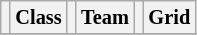<table class="wikitable" style="font-size: 85%;">
<tr>
<th></th>
<th>Class</th>
<th></th>
<th>Team</th>
<th></th>
<th>Grid</th>
</tr>
<tr>
</tr>
</table>
